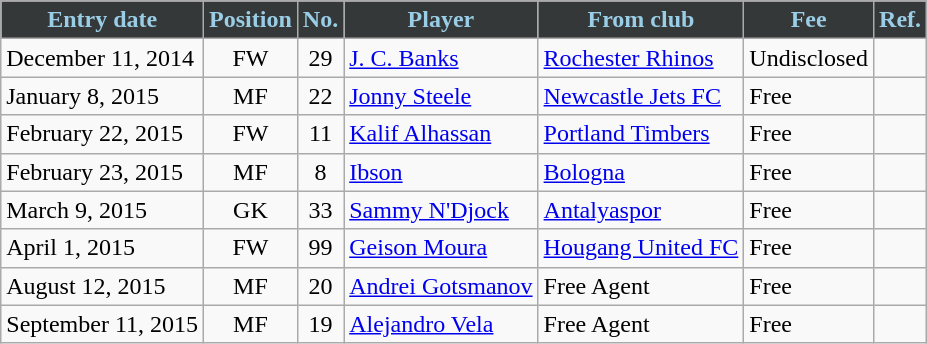<table class="wikitable sortable">
<tr>
<th style="background:#353839; color:#9acee6;">Entry date</th>
<th style="background:#353839; color:#9acee6;">Position</th>
<th style="background:#353839; color:#9acee6;">No.</th>
<th style="background:#353839; color:#9acee6;">Player</th>
<th style="background:#353839; color:#9acee6;">From club</th>
<th style="background:#353839; color:#9acee6;">Fee</th>
<th style="background:#353839; color:#9acee6;">Ref.</th>
</tr>
<tr>
<td>December 11, 2014</td>
<td style="text-align:center;">FW</td>
<td style="text-align:center;">29</td>
<td style="text-align:left;"> <a href='#'>J. C. Banks</a></td>
<td style="text-align:left;"> <a href='#'>Rochester Rhinos</a></td>
<td>Undisclosed</td>
<td></td>
</tr>
<tr>
<td>January 8, 2015</td>
<td style="text-align:center;">MF</td>
<td style="text-align:center;">22</td>
<td style="text-align:left;"> <a href='#'>Jonny Steele</a></td>
<td style="text-align:left;"> <a href='#'>Newcastle Jets FC</a></td>
<td>Free</td>
<td></td>
</tr>
<tr>
<td>February 22, 2015</td>
<td style="text-align:center;">FW</td>
<td style="text-align:center;">11</td>
<td style="text-align:left;"> <a href='#'>Kalif Alhassan</a></td>
<td style="text-align:left;"> <a href='#'>Portland Timbers</a></td>
<td>Free</td>
<td></td>
</tr>
<tr>
<td>February 23, 2015</td>
<td style="text-align:center;">MF</td>
<td style="text-align:center;">8</td>
<td style="text-align:left;"> <a href='#'>Ibson</a></td>
<td style="text-align:left;"> <a href='#'>Bologna</a></td>
<td>Free</td>
<td></td>
</tr>
<tr>
<td>March 9, 2015</td>
<td style="text-align:center;">GK</td>
<td style="text-align:center;">33</td>
<td style="text-align:left;"> <a href='#'>Sammy N'Djock</a></td>
<td style="text-align:left;"> <a href='#'>Antalyaspor</a></td>
<td>Free</td>
<td></td>
</tr>
<tr>
<td>April 1, 2015</td>
<td style="text-align:center;">FW</td>
<td style="text-align:center;">99</td>
<td style="text-align:left;"> <a href='#'>Geison Moura</a></td>
<td style="text-align:left;"> <a href='#'>Hougang United FC</a></td>
<td>Free</td>
<td></td>
</tr>
<tr>
<td>August 12, 2015</td>
<td style="text-align:center;">MF</td>
<td style="text-align:center;">20</td>
<td style="text-align:left;"> <a href='#'>Andrei Gotsmanov</a></td>
<td style="text-align:left;">Free Agent</td>
<td>Free</td>
<td></td>
</tr>
<tr>
<td>September 11, 2015</td>
<td style="text-align:center;">MF</td>
<td style="text-align:center;">19</td>
<td style="text-align:left;"> <a href='#'>Alejandro Vela</a></td>
<td style="text-align:left;">Free Agent</td>
<td>Free</td>
<td></td>
</tr>
</table>
